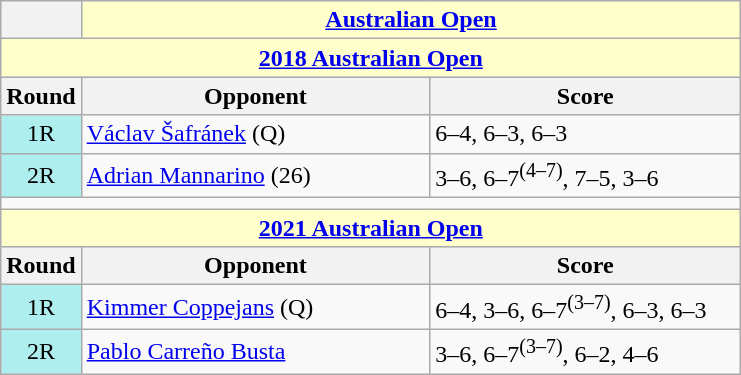<table class="wikitable collapsible collapsed">
<tr>
<th></th>
<th colspan=2 style="background:#ffc;"><a href='#'>Australian Open</a></th>
</tr>
<tr>
<th colspan=3 style="background:#ffc;"><a href='#'>2018 Australian Open</a></th>
</tr>
<tr>
<th>Round</th>
<th width=225>Opponent</th>
<th width=200>Score</th>
</tr>
<tr>
<td style="text-align:center; background:#afeeee;">1R</td>
<td> <a href='#'>Václav Šafránek</a> (Q)</td>
<td>6–4, 6–3, 6–3</td>
</tr>
<tr>
<td style="text-align:center; background:#afeeee;">2R</td>
<td> <a href='#'>Adrian Mannarino</a> (26)</td>
<td>3–6, 6–7<sup>(4–7)</sup>, 7–5, 3–6</td>
</tr>
<tr>
<td colspan=3></td>
</tr>
<tr>
<th colspan=3 style="background:#ffc;"><a href='#'>2021 Australian Open</a></th>
</tr>
<tr>
<th>Round</th>
<th width=225>Opponent</th>
<th width=200>Score</th>
</tr>
<tr>
<td style="text-align:center; background:#afeeee;">1R</td>
<td> <a href='#'>Kimmer Coppejans</a> (Q)</td>
<td>6–4, 3–6, 6–7<sup>(3–7)</sup>, 6–3, 6–3</td>
</tr>
<tr>
<td style="text-align:center; background:#afeeee;">2R</td>
<td> <a href='#'>Pablo Carreño Busta</a></td>
<td>3–6, 6–7<sup>(3–7)</sup>, 6–2, 4–6</td>
</tr>
</table>
